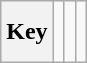<table class="wikitable" style="height:2.6em">
<tr>
<th>Key</th>
<td></td>
<td></td>
<td></td>
</tr>
</table>
